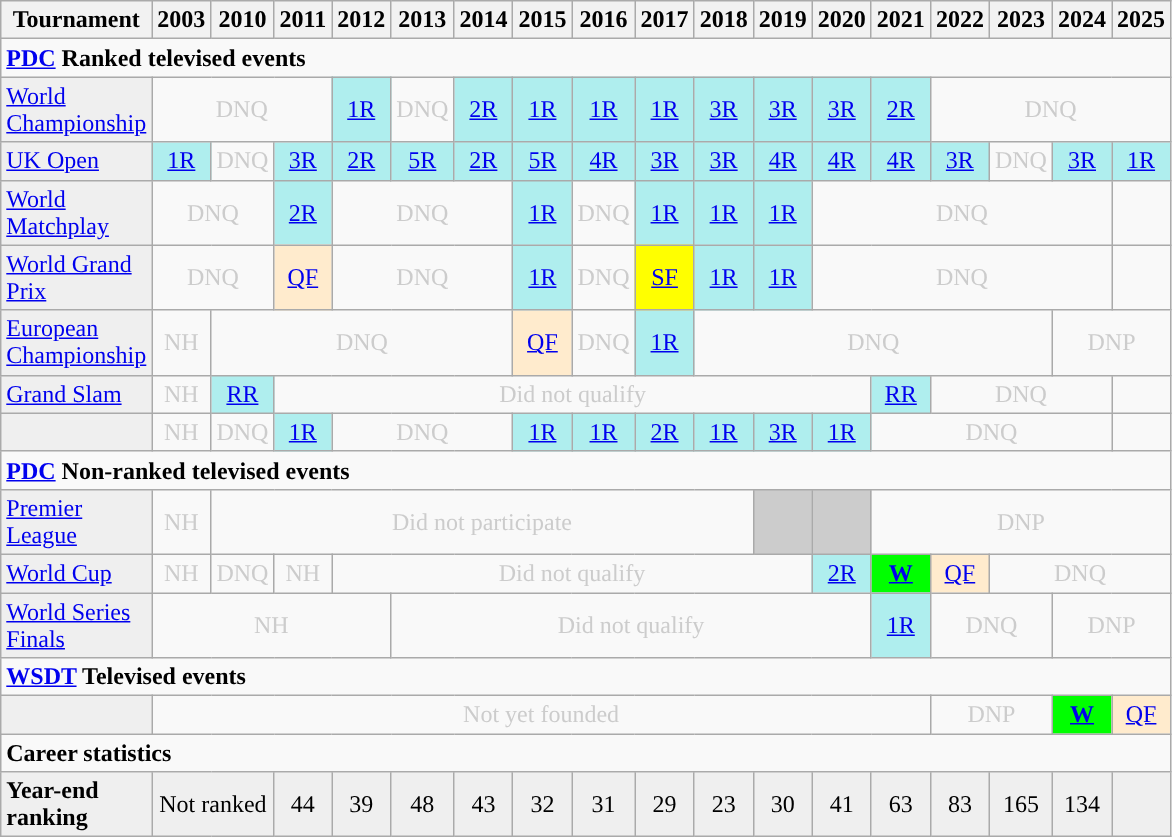<table class="wikitable" style="width:50%; margin:0">
<tr>
<th>Tournament</th>
<th>2003</th>
<th>2010</th>
<th>2011</th>
<th>2012</th>
<th>2013</th>
<th>2014</th>
<th>2015</th>
<th>2016</th>
<th>2017</th>
<th>2018</th>
<th>2019</th>
<th>2020</th>
<th>2021</th>
<th>2022</th>
<th>2023</th>
<th>2024</th>
<th>2025</th>
</tr>
<tr>
<td colspan="18" align="left"><strong><a href='#'>PDC</a> Ranked televised events</strong></td>
</tr>
<tr>
<td style="background:#efefef;"><a href='#'>World Championship</a></td>
<td colspan="3" style="text-align:center; color:#ccc;">DNQ</td>
<td style="text-align:center; background:#afeeee;"><a href='#'>1R</a></td>
<td style="text-align:center; color:#ccc;">DNQ</td>
<td style="text-align:center; background:#afeeee;"><a href='#'>2R</a></td>
<td style="text-align:center; background:#afeeee;"><a href='#'>1R</a></td>
<td style="text-align:center; background:#afeeee;"><a href='#'>1R</a></td>
<td style="text-align:center; background:#afeeee;"><a href='#'>1R</a></td>
<td style="text-align:center; background:#afeeee;"><a href='#'>3R</a></td>
<td style="text-align:center; background:#afeeee;"><a href='#'>3R</a></td>
<td style="text-align:center; background:#afeeee;"><a href='#'>3R</a></td>
<td style="text-align:center; background:#afeeee;"><a href='#'>2R</a></td>
<td colspan="4" style="text-align:center; color:#ccc;">DNQ</td>
</tr>
<tr>
<td style="background:#efefef;"><a href='#'>UK Open</a></td>
<td style="text-align:center; background:#afeeee;"><a href='#'>1R</a></td>
<td style="text-align:center; color:#ccc;">DNQ</td>
<td style="text-align:center; background:#afeeee;"><a href='#'>3R</a></td>
<td style="text-align:center; background:#afeeee;"><a href='#'>2R</a></td>
<td style="text-align:center; background:#afeeee;"><a href='#'>5R</a></td>
<td style="text-align:center; background:#afeeee;"><a href='#'>2R</a></td>
<td style="text-align:center; background:#afeeee;"><a href='#'>5R</a></td>
<td style="text-align:center; background:#afeeee;"><a href='#'>4R</a></td>
<td style="text-align:center; background:#afeeee;"><a href='#'>3R</a></td>
<td style="text-align:center; background:#afeeee;"><a href='#'>3R</a></td>
<td style="text-align:center; background:#afeeee;"><a href='#'>4R</a></td>
<td style="text-align:center; background:#afeeee;"><a href='#'>4R</a></td>
<td style="text-align:center; background:#afeeee;"><a href='#'>4R</a></td>
<td style="text-align:center; background:#afeeee;"><a href='#'>3R</a></td>
<td style="text-align:center; color:#ccc;">DNQ</td>
<td style="text-align:center; background:#afeeee;"><a href='#'>3R</a></td>
<td style="text-align:center; background:#afeeee;"><a href='#'>1R</a></td>
</tr>
<tr>
<td style="background:#efefef;"><a href='#'>World Matchplay</a></td>
<td colspan="2" style="text-align:center; color:#ccc;">DNQ</td>
<td style="text-align:center; background:#afeeee;"><a href='#'>2R</a></td>
<td colspan="3" style="text-align:center; color:#ccc;">DNQ</td>
<td style="text-align:center; background:#afeeee;"><a href='#'>1R</a></td>
<td style="text-align:center; color:#ccc;">DNQ</td>
<td style="text-align:center; background:#afeeee;"><a href='#'>1R</a></td>
<td style="text-align:center; background:#afeeee;"><a href='#'>1R</a></td>
<td style="text-align:center; background:#afeeee;"><a href='#'>1R</a></td>
<td colspan="5" style="text-align:center; color:#ccc;">DNQ</td>
<td></td>
</tr>
<tr>
<td style="background:#efefef;"><a href='#'>World Grand Prix</a></td>
<td colspan="2" style="text-align:center; color:#ccc;">DNQ</td>
<td style="text-align:center; background:#ffebcd;"><a href='#'>QF</a></td>
<td colspan="3" style="text-align:center; color:#ccc;">DNQ</td>
<td style="text-align:center; background:#afeeee;"><a href='#'>1R</a></td>
<td style="text-align:center; color:#ccc;">DNQ</td>
<td style="text-align:center; background:yellow;"><a href='#'>SF</a></td>
<td style="text-align:center; background:#afeeee;"><a href='#'>1R</a></td>
<td style="text-align:center; background:#afeeee;"><a href='#'>1R</a></td>
<td colspan="5" style="text-align:center; color:#ccc;">DNQ</td>
<td></td>
</tr>
<tr>
<td style="background:#efefef;"><a href='#'>European Championship</a></td>
<td style="text-align:center; color:#ccc;">NH</td>
<td colspan="5" style="text-align:center; color:#ccc;">DNQ</td>
<td style="text-align:center; background:#ffebcd;"><a href='#'>QF</a></td>
<td style="text-align:center; color:#ccc;">DNQ</td>
<td style="text-align:center; background:#afeeee;"><a href='#'>1R</a></td>
<td colspan="6" style="text-align:center; color:#ccc;">DNQ</td>
<td colspan="2" style="text-align:center; color:#ccc;">DNP</td>
</tr>
<tr>
<td style="background:#efefef;"><a href='#'>Grand Slam</a></td>
<td style="text-align:center; color:#ccc;">NH</td>
<td style="text-align:center; background:#afeeee;"><a href='#'>RR</a></td>
<td colspan="10" style="text-align:center; color:#ccc;">Did not qualify</td>
<td style="text-align:center; background:#afeeee;"><a href='#'>RR</a></td>
<td colspan="3" style="text-align:center; color:#ccc;">DNQ</td>
<td></td>
</tr>
<tr>
<td style="background:#efefef;"></td>
<td style="text-align:center; color:#ccc;">NH</td>
<td style="text-align:center; color:#ccc;">DNQ</td>
<td style="text-align:center; background:#afeeee;"><a href='#'>1R</a></td>
<td colspan="3" style="text-align:center; color:#ccc;">DNQ</td>
<td style="text-align:center; background:#afeeee;"><a href='#'>1R</a></td>
<td style="text-align:center; background:#afeeee;"><a href='#'>1R</a></td>
<td style="text-align:center; background:#afeeee;"><a href='#'>2R</a></td>
<td style="text-align:center; background:#afeeee;"><a href='#'>1R</a></td>
<td style="text-align:center; background:#afeeee;"><a href='#'>3R</a></td>
<td style="text-align:center; background:#afeeee;"><a href='#'>1R</a></td>
<td colspan="4" style="text-align:center; color:#ccc;">DNQ</td>
<td></td>
</tr>
<tr>
<td colspan="25" align="left"><strong><a href='#'>PDC</a> Non-ranked televised events</strong></td>
</tr>
<tr>
<td style="background:#efefef;"><a href='#'>Premier League</a></td>
<td style="text-align:center; color:#ccc;">NH</td>
<td colspan="9" style="text-align:center; color:#ccc;">Did not participate</td>
<td style="text-align:center; background:#ccc;"><a href='#'></a></td>
<td style="text-align:center; background:#ccc;"><a href='#'></a></td>
<td colspan="5" style="text-align:center; color:#ccc;">DNP</td>
</tr>
<tr>
<td style="background:#efefef;"><a href='#'>World Cup</a></td>
<td style="text-align:center; color:#ccc;">NH</td>
<td style="text-align:center; color:#ccc;">DNQ</td>
<td style="text-align:center; color:#ccc;">NH</td>
<td colspan="8" style="text-align:center; color:#ccc;">Did not qualify</td>
<td style="text-align:center; background:#afeeee;"><a href='#'>2R</a></td>
<td style="text-align:center; background:lime;"><strong><a href='#'>W</a></strong></td>
<td style="text-align:center; background:#ffebcd;"><a href='#'>QF</a></td>
<td colspan="3" style="text-align:center; color:#ccc;">DNQ</td>
</tr>
<tr>
<td style="background:#efefef;"><a href='#'>World Series Finals</a></td>
<td colspan="4" style="text-align:center; color:#ccc;">NH</td>
<td colspan="8" style="text-align:center; color:#ccc;">Did not qualify</td>
<td style="text-align:center; background:#afeeee;"><a href='#'>1R</a></td>
<td colspan="2" style="text-align:center; color:#ccc;">DNQ</td>
<td colspan="2" style="text-align:center; color:#ccc;">DNP</td>
</tr>
<tr>
<td colspan="20" align="left"><strong><a href='#'>WSDT</a> Televised events</strong></td>
</tr>
<tr>
<td style="background:#efefef;"></td>
<td colspan="13" style="text-align:center; color:#ccc;">Not yet founded</td>
<td colspan="2" style="text-align:center; color:#ccc;">DNP</td>
<td style="text-align:center; background:lime;"><strong><a href='#'>W</a></strong></td>
<td style="text-align:center; background:#ffebcd;"><a href='#'>QF</a></td>
</tr>
<tr>
<td colspan="25" align="left"><strong>Career statistics</strong></td>
</tr>
<tr bgcolor="efefef">
<td align="left"><strong>Year-end ranking</strong></td>
<td colspan="2" style="text-align:center;">Not ranked</td>
<td style="text-align:center;">44</td>
<td style="text-align:center;">39</td>
<td style="text-align:center;">48</td>
<td style="text-align:center;">43</td>
<td style="text-align:center;">32</td>
<td style="text-align:center;">31</td>
<td style="text-align:center;">29</td>
<td style="text-align:center;">23</td>
<td style="text-align:center;">30</td>
<td style="text-align:center;">41</td>
<td style="text-align:center;">63</td>
<td style="text-align:center;">83</td>
<td style="text-align:center;">165</td>
<td style="text-align:center;">134</td>
<td></td>
</tr>
</table>
